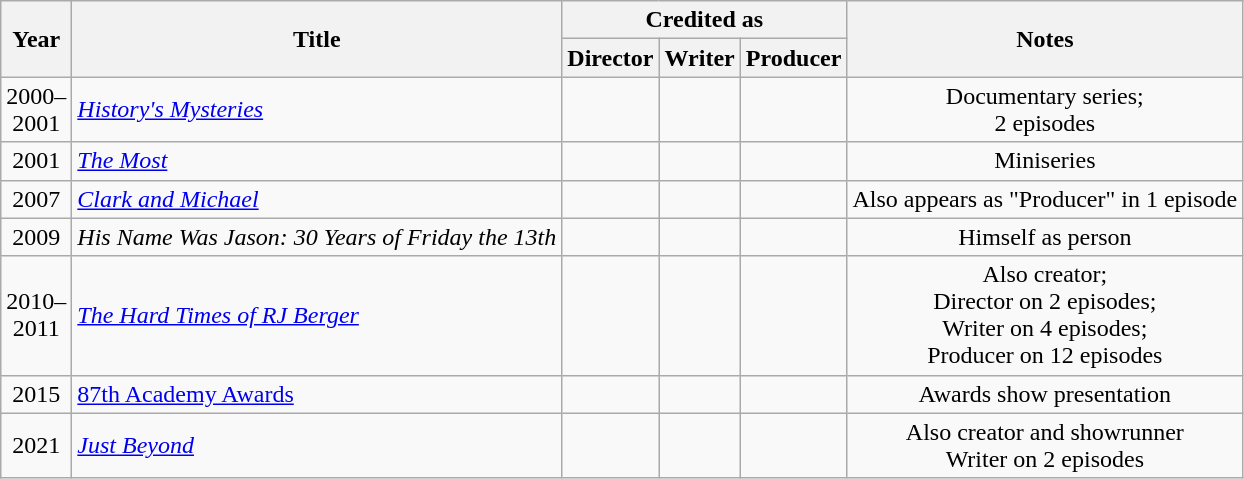<table class="wikitable sortable" style="text-align:center">
<tr>
<th rowspan="2" style="width:33px;">Year</th>
<th rowspan="2">Title</th>
<th colspan="3">Credited as</th>
<th rowspan="2">Notes</th>
</tr>
<tr>
<th>Director</th>
<th>Writer</th>
<th>Producer</th>
</tr>
<tr>
<td>2000–2001</td>
<td style="text-align:left"><em><a href='#'>History's Mysteries</a></em></td>
<td></td>
<td></td>
<td></td>
<td>Documentary series;<br>2 episodes</td>
</tr>
<tr>
<td>2001</td>
<td style="text-align:left"><em><a href='#'>The Most</a></em></td>
<td></td>
<td></td>
<td></td>
<td>Miniseries</td>
</tr>
<tr>
<td>2007</td>
<td style="text-align:left"><em><a href='#'>Clark and Michael</a></em></td>
<td></td>
<td></td>
<td></td>
<td>Also appears as "Producer" in 1 episode</td>
</tr>
<tr>
<td>2009</td>
<td style="text-align:left"><em>His Name Was Jason: 30 Years of Friday the 13th</em></td>
<td></td>
<td></td>
<td></td>
<td>Himself as person</td>
</tr>
<tr>
<td>2010–2011</td>
<td style="text-align:left"><em><a href='#'>The Hard Times of RJ Berger</a></em></td>
<td></td>
<td></td>
<td></td>
<td>Also creator;<br>Director on 2 episodes;<br>Writer on 4 episodes;<br>Producer on 12 episodes</td>
</tr>
<tr>
<td>2015</td>
<td style="text-align:left"><a href='#'>87th Academy Awards</a></td>
<td></td>
<td></td>
<td></td>
<td>Awards show presentation</td>
</tr>
<tr>
<td>2021</td>
<td style="text-align:left"><em><a href='#'>Just Beyond</a></em></td>
<td></td>
<td></td>
<td></td>
<td>Also creator and showrunner<br>Writer on 2 episodes</td>
</tr>
</table>
